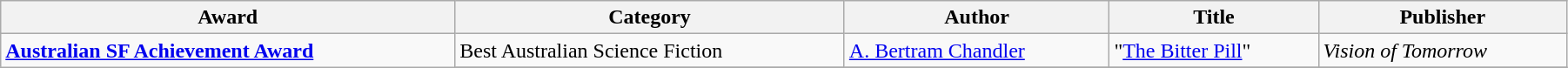<table class="wikitable" width=95%>
<tr>
<th>Award</th>
<th>Category</th>
<th>Author</th>
<th>Title</th>
<th>Publisher</th>
</tr>
<tr>
<td rowspan=2><strong><a href='#'> Australian SF Achievement Award</a></strong></td>
<td>Best Australian Science Fiction</td>
<td><a href='#'>A. Bertram Chandler</a></td>
<td>"<a href='#'>The Bitter Pill</a>"</td>
<td><em>Vision of Tomorrow</em></td>
</tr>
<tr>
</tr>
</table>
